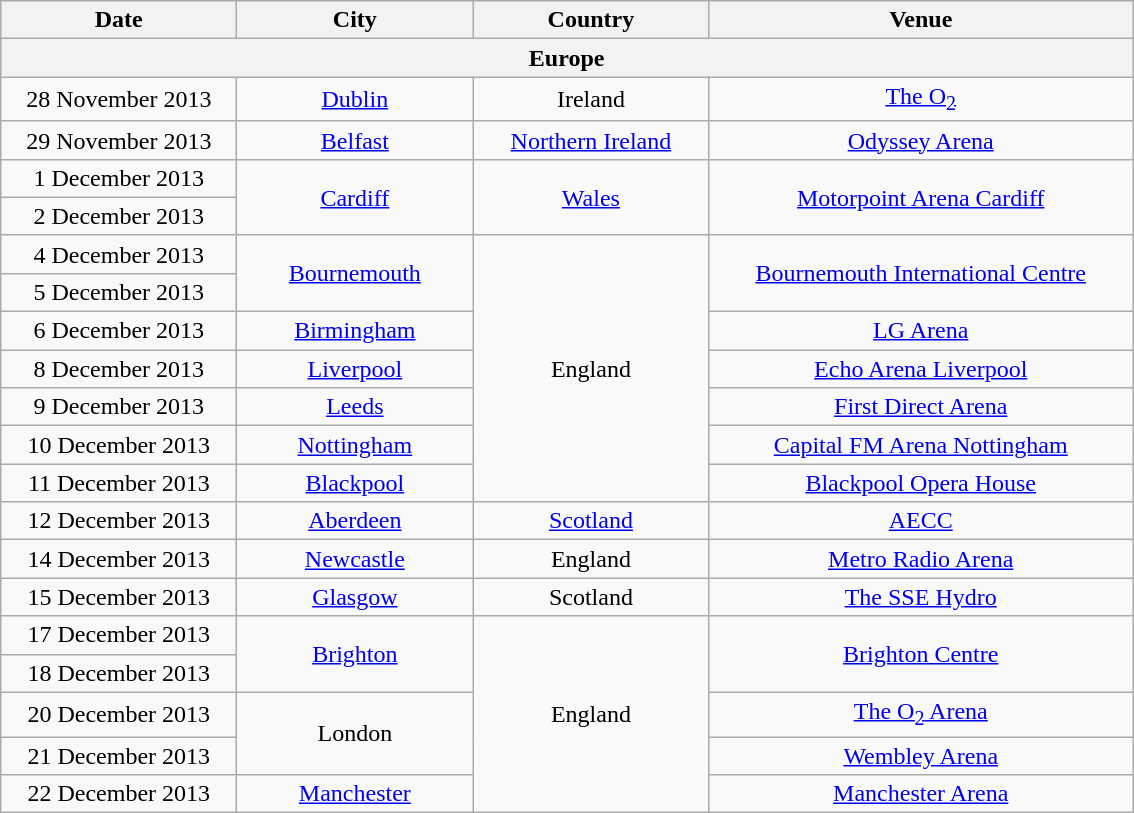<table class="wikitable" style="text-align:center;">
<tr>
<th style="width:150px;">Date</th>
<th style="width:150px;">City</th>
<th style="width:150px;">Country</th>
<th style="width:275px;">Venue</th>
</tr>
<tr>
<th colspan="4">Europe</th>
</tr>
<tr>
<td>28 November 2013</td>
<td><a href='#'>Dublin</a></td>
<td>Ireland</td>
<td><a href='#'>The O<sub>2</sub></a></td>
</tr>
<tr>
<td>29 November 2013</td>
<td><a href='#'>Belfast</a></td>
<td><a href='#'>Northern Ireland</a></td>
<td><a href='#'>Odyssey Arena</a></td>
</tr>
<tr>
<td>1 December 2013</td>
<td rowspan="2"><a href='#'>Cardiff</a></td>
<td rowspan="2"><a href='#'>Wales</a></td>
<td rowspan="2"><a href='#'>Motorpoint Arena Cardiff</a></td>
</tr>
<tr>
<td>2 December 2013</td>
</tr>
<tr>
<td>4 December 2013</td>
<td rowspan="2"><a href='#'>Bournemouth</a></td>
<td rowspan="7">England</td>
<td rowspan="2"><a href='#'>Bournemouth International Centre</a></td>
</tr>
<tr>
<td>5 December 2013</td>
</tr>
<tr>
<td>6 December 2013</td>
<td><a href='#'>Birmingham</a></td>
<td><a href='#'>LG Arena</a></td>
</tr>
<tr>
<td>8 December 2013</td>
<td><a href='#'>Liverpool</a></td>
<td><a href='#'>Echo Arena Liverpool</a></td>
</tr>
<tr>
<td>9 December 2013</td>
<td><a href='#'>Leeds</a></td>
<td><a href='#'>First Direct Arena</a></td>
</tr>
<tr>
<td>10 December 2013</td>
<td><a href='#'>Nottingham</a></td>
<td><a href='#'>Capital FM Arena Nottingham</a></td>
</tr>
<tr>
<td>11 December 2013</td>
<td><a href='#'>Blackpool</a></td>
<td><a href='#'>Blackpool Opera House</a></td>
</tr>
<tr>
<td>12 December 2013</td>
<td><a href='#'>Aberdeen</a></td>
<td><a href='#'>Scotland</a></td>
<td><a href='#'>AECC</a></td>
</tr>
<tr>
<td>14 December 2013</td>
<td><a href='#'>Newcastle</a></td>
<td>England</td>
<td><a href='#'>Metro Radio Arena</a></td>
</tr>
<tr>
<td>15 December 2013</td>
<td><a href='#'>Glasgow</a></td>
<td>Scotland</td>
<td><a href='#'>The SSE Hydro</a></td>
</tr>
<tr>
<td>17 December 2013</td>
<td rowspan="2"><a href='#'>Brighton</a></td>
<td rowspan="5">England</td>
<td rowspan="2"><a href='#'>Brighton Centre</a></td>
</tr>
<tr>
<td>18 December 2013</td>
</tr>
<tr>
<td>20 December 2013</td>
<td rowspan="2">London</td>
<td><a href='#'>The O<sub>2</sub> Arena</a></td>
</tr>
<tr>
<td>21 December 2013</td>
<td><a href='#'>Wembley Arena</a></td>
</tr>
<tr>
<td>22 December 2013</td>
<td><a href='#'>Manchester</a></td>
<td><a href='#'>Manchester Arena</a></td>
</tr>
</table>
